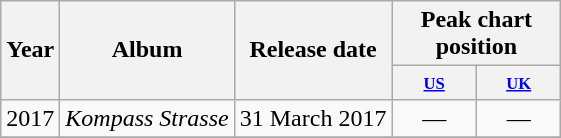<table class="wikitable">
<tr>
<th rowspan="2">Year</th>
<th rowspan="2">Album</th>
<th rowspan="2">Release date</th>
<th colspan="2">Peak chart position</th>
</tr>
<tr style="font-size:smaller;">
<th width="50"><small><a href='#'>US</a></small></th>
<th width="50"><small><a href='#'>UK</a></small></th>
</tr>
<tr>
<td>2017</td>
<td><em>Kompass Strasse</em></td>
<td align="center">31 March 2017</td>
<td align="center">—</td>
<td align="center">—</td>
</tr>
<tr>
</tr>
</table>
